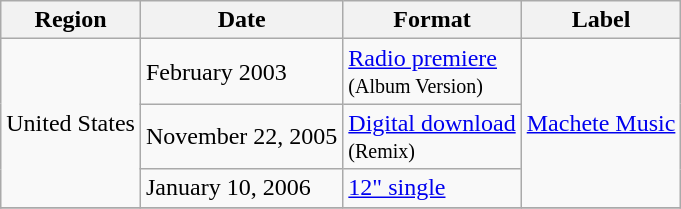<table class=wikitable>
<tr>
<th>Region</th>
<th>Date</th>
<th>Format</th>
<th>Label</th>
</tr>
<tr>
<td rowspan="3">United States</td>
<td>February 2003</td>
<td><a href='#'>Radio premiere</a><br><small>(Album Version)</small></td>
<td rowspan="3"><a href='#'>Machete Music</a></td>
</tr>
<tr>
<td>November 22, 2005</td>
<td><a href='#'>Digital download</a><br><small>(Remix)</small></td>
</tr>
<tr>
<td>January 10, 2006</td>
<td><a href='#'>12" single</a></td>
</tr>
<tr>
</tr>
</table>
